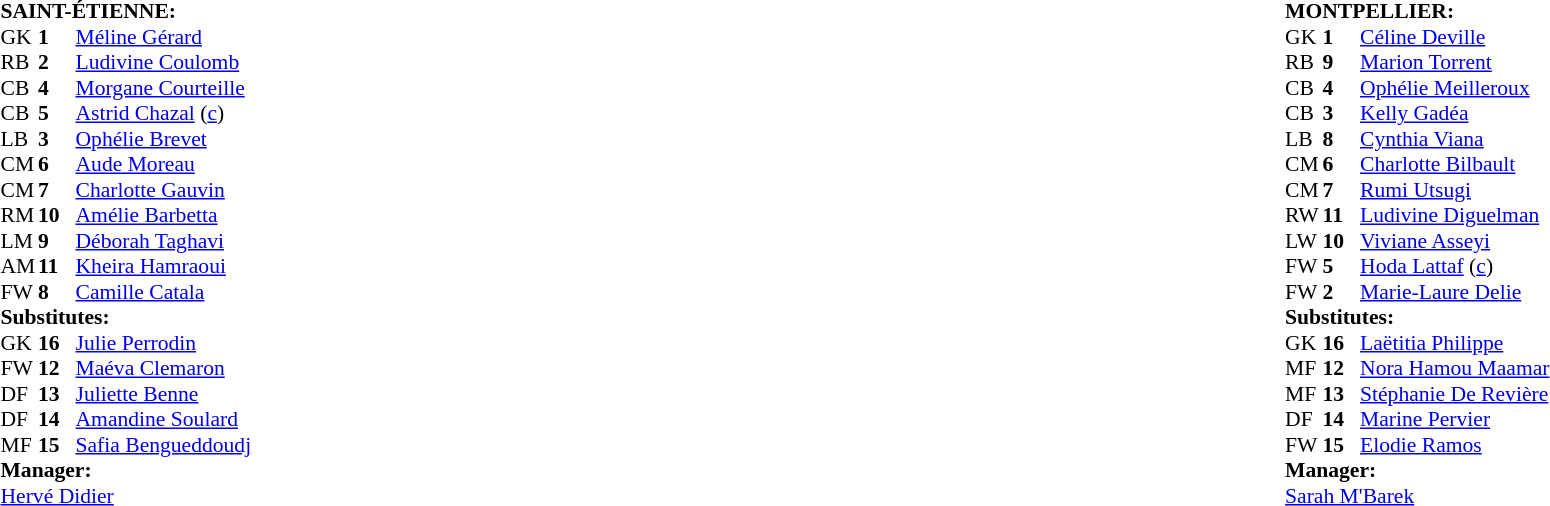<table width="100%">
<tr>
<td valign="top" width="50%"><br><table style="font-size: 90%" cellspacing="0" cellpadding="0">
<tr>
<td colspan="4"><strong>SAINT-ÉTIENNE:</strong></td>
</tr>
<tr>
<th width=25></th>
<th width=25></th>
</tr>
<tr>
<td>GK</td>
<td><strong>1</strong></td>
<td> <a href='#'>Méline Gérard</a></td>
</tr>
<tr>
<td>RB</td>
<td><strong>2</strong></td>
<td> <a href='#'>Ludivine Coulomb</a></td>
</tr>
<tr>
<td>CB</td>
<td><strong>4</strong></td>
<td> <a href='#'>Morgane Courteille</a></td>
</tr>
<tr>
<td>CB</td>
<td><strong>5</strong></td>
<td> <a href='#'>Astrid Chazal</a> (<a href='#'>c</a>)</td>
</tr>
<tr>
<td>LB</td>
<td><strong>3</strong></td>
<td> <a href='#'>Ophélie Brevet</a></td>
</tr>
<tr>
<td>CM</td>
<td><strong>6</strong></td>
<td> <a href='#'>Aude Moreau</a></td>
</tr>
<tr>
<td>CM</td>
<td><strong>7</strong></td>
<td> <a href='#'>Charlotte Gauvin</a></td>
<td></td>
</tr>
<tr>
<td>RM</td>
<td><strong>10</strong></td>
<td> <a href='#'>Amélie Barbetta</a></td>
</tr>
<tr>
<td>LM</td>
<td><strong>9</strong></td>
<td> <a href='#'>Déborah Taghavi</a></td>
<td></td>
<td></td>
</tr>
<tr>
<td>AM</td>
<td><strong>11</strong></td>
<td> <a href='#'>Kheira Hamraoui</a></td>
<td></td>
<td></td>
</tr>
<tr>
<td>FW</td>
<td><strong>8</strong></td>
<td> <a href='#'>Camille Catala</a></td>
</tr>
<tr>
<td colspan=3><strong>Substitutes:</strong></td>
</tr>
<tr>
<td>GK</td>
<td><strong>16</strong></td>
<td> <a href='#'>Julie Perrodin</a></td>
</tr>
<tr>
<td>FW</td>
<td><strong>12</strong></td>
<td> <a href='#'>Maéva Clemaron</a></td>
<td></td>
<td></td>
</tr>
<tr>
<td>DF</td>
<td><strong>13</strong></td>
<td> <a href='#'>Juliette Benne</a></td>
</tr>
<tr>
<td>DF</td>
<td><strong>14</strong></td>
<td> <a href='#'>Amandine Soulard</a></td>
</tr>
<tr>
<td>MF</td>
<td><strong>15</strong></td>
<td> <a href='#'>Safia Bengueddoudj</a></td>
<td></td>
<td></td>
</tr>
<tr>
<td colspan=3><strong>Manager:</strong></td>
</tr>
<tr>
<td colspan=4> <a href='#'>Hervé Didier</a></td>
</tr>
</table>
</td>
<td valign="top" width="50%"><br><table style="font-size: 90%" cellspacing="0" cellpadding="0" align=center>
<tr>
<td colspan="4"><strong>MONTPELLIER:</strong></td>
</tr>
<tr>
<th width=25></th>
<th width=25></th>
</tr>
<tr>
<td>GK</td>
<td><strong>1</strong></td>
<td> <a href='#'>Céline Deville</a></td>
</tr>
<tr>
<td>RB</td>
<td><strong>9</strong></td>
<td> <a href='#'>Marion Torrent</a></td>
<td></td>
</tr>
<tr>
<td>CB</td>
<td><strong>4</strong></td>
<td> <a href='#'>Ophélie Meilleroux</a></td>
</tr>
<tr>
<td>CB</td>
<td><strong>3</strong></td>
<td> <a href='#'>Kelly Gadéa</a></td>
</tr>
<tr>
<td>LB</td>
<td><strong>8</strong></td>
<td> <a href='#'>Cynthia Viana</a></td>
</tr>
<tr>
<td>CM</td>
<td><strong>6</strong></td>
<td> <a href='#'>Charlotte Bilbault</a></td>
</tr>
<tr>
<td>CM</td>
<td><strong>7</strong></td>
<td> <a href='#'>Rumi Utsugi</a></td>
</tr>
<tr>
<td>RW</td>
<td><strong>11</strong></td>
<td> <a href='#'>Ludivine Diguelman</a></td>
<td></td>
<td></td>
</tr>
<tr>
<td>LW</td>
<td><strong>10</strong></td>
<td> <a href='#'>Viviane Asseyi</a></td>
<td></td>
<td></td>
</tr>
<tr>
<td>FW</td>
<td><strong>5</strong></td>
<td> <a href='#'>Hoda Lattaf</a> (<a href='#'>c</a>)</td>
<td></td>
</tr>
<tr>
<td>FW</td>
<td><strong>2</strong></td>
<td> <a href='#'>Marie-Laure Delie</a></td>
</tr>
<tr>
<td colspan=3><strong>Substitutes:</strong></td>
</tr>
<tr>
<td>GK</td>
<td><strong>16</strong></td>
<td> <a href='#'>Laëtitia Philippe</a></td>
</tr>
<tr>
<td>MF</td>
<td><strong>12</strong></td>
<td> <a href='#'>Nora Hamou Maamar</a></td>
</tr>
<tr>
<td>MF</td>
<td><strong>13</strong></td>
<td> <a href='#'>Stéphanie De Revière</a></td>
</tr>
<tr>
<td>DF</td>
<td><strong>14</strong></td>
<td> <a href='#'>Marine Pervier</a></td>
<td></td>
<td></td>
</tr>
<tr>
<td>FW</td>
<td><strong>15</strong></td>
<td> <a href='#'>Elodie Ramos</a></td>
<td></td>
<td></td>
</tr>
<tr>
<td colspan=3><strong>Manager:</strong></td>
</tr>
<tr>
<td colspan=4> <a href='#'>Sarah M'Barek</a></td>
</tr>
</table>
</td>
</tr>
</table>
